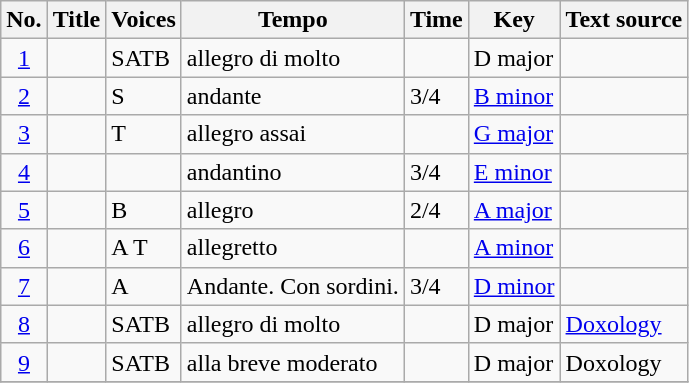<table class="wikitable">
<tr>
<th scope="col">No.</th>
<th scope="col">Title</th>
<th scope="col">Voices</th>
<th scope="col">Tempo</th>
<th scope="col">Time</th>
<th scope="col">Key<br></th>
<th scope="col">Text source</th>
</tr>
<tr>
<td style="text-align: center;"><a href='#'>1</a></td>
<td></td>
<td>SATB</td>
<td>allegro di molto</td>
<td></td>
<td>D major</td>
<td></td>
</tr>
<tr>
<td style="text-align: center;"><a href='#'>2</a></td>
<td></td>
<td>S</td>
<td>andante</td>
<td>3/4</td>
<td><a href='#'>B minor</a></td>
<td></td>
</tr>
<tr>
<td style="text-align: center;"><a href='#'>3</a></td>
<td></td>
<td>T</td>
<td>allegro assai</td>
<td></td>
<td><a href='#'>G major</a></td>
<td></td>
</tr>
<tr>
<td style="text-align: center;"><a href='#'>4</a></td>
<td></td>
<td></td>
<td>andantino</td>
<td>3/4</td>
<td><a href='#'>E minor</a></td>
<td></td>
</tr>
<tr>
<td style="text-align: center;"><a href='#'>5</a></td>
<td></td>
<td>B</td>
<td>allegro</td>
<td>2/4</td>
<td><a href='#'>A major</a></td>
<td></td>
</tr>
<tr>
<td style="text-align: center;"><a href='#'>6</a></td>
<td></td>
<td>A T</td>
<td>allegretto</td>
<td></td>
<td><a href='#'>A minor</a></td>
<td></td>
</tr>
<tr>
<td style="text-align: center;"><a href='#'>7</a></td>
<td></td>
<td>A</td>
<td>Andante. Con sordini.</td>
<td>3/4</td>
<td><a href='#'>D minor</a></td>
<td></td>
</tr>
<tr>
<td style="text-align: center;"><a href='#'>8</a></td>
<td></td>
<td>SATB</td>
<td>allegro di molto</td>
<td></td>
<td>D major</td>
<td><a href='#'>Doxology</a></td>
</tr>
<tr>
<td style="text-align: center;"><a href='#'>9</a></td>
<td></td>
<td>SATB</td>
<td>alla breve moderato</td>
<td></td>
<td>D major</td>
<td>Doxology</td>
</tr>
<tr>
</tr>
</table>
